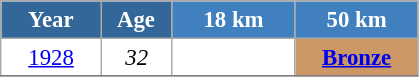<table class="wikitable" style="font-size:95%; text-align:center; border:grey solid 1px; border-collapse:collapse; background:#ffffff;">
<tr>
<th style="background-color:#369; color:white; width:60px;"> Year </th>
<th style="background-color:#369; color:white; width:40px;"> Age </th>
<th style="background-color:#4180be; color:white; width:75px;"> 18 km </th>
<th style="background-color:#4180be; color:white; width:75px;"> 50 km </th>
</tr>
<tr>
<td><a href='#'>1928</a></td>
<td><em>32</em></td>
<td><a href='#'></a></td>
<td bgcolor="cc9966"><a href='#'><strong>Bronze</strong></a></td>
</tr>
<tr>
</tr>
</table>
